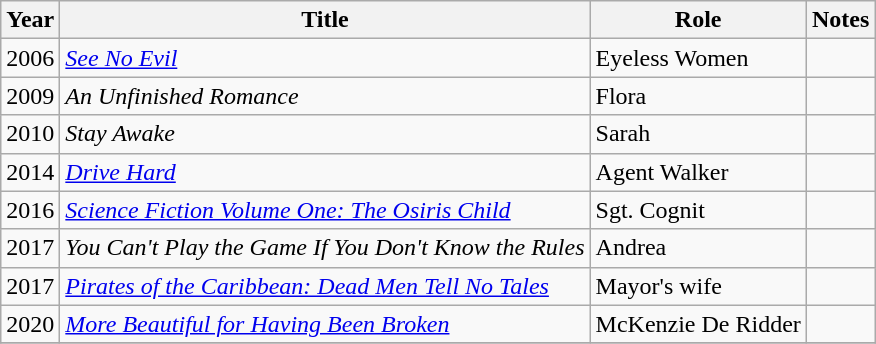<table class="wikitable sortable">
<tr>
<th>Year</th>
<th>Title</th>
<th>Role</th>
<th>Notes</th>
</tr>
<tr>
<td>2006</td>
<td><em><a href='#'>See No Evil</a></em></td>
<td>Eyeless Women</td>
<td></td>
</tr>
<tr>
<td>2009</td>
<td><em>An Unfinished Romance</em></td>
<td>Flora</td>
<td></td>
</tr>
<tr>
<td>2010</td>
<td><em>Stay Awake</em></td>
<td>Sarah</td>
<td></td>
</tr>
<tr>
<td>2014</td>
<td><em><a href='#'>Drive Hard</a></em></td>
<td>Agent Walker</td>
<td></td>
</tr>
<tr>
<td>2016</td>
<td><em><a href='#'>Science Fiction Volume One: The Osiris Child</a></em></td>
<td>Sgt. Cognit</td>
<td></td>
</tr>
<tr>
<td>2017</td>
<td><em>You Can't Play the Game If You Don't Know the Rules</em></td>
<td>Andrea</td>
<td></td>
</tr>
<tr>
<td>2017</td>
<td><em><a href='#'>Pirates of the Caribbean: Dead Men Tell No Tales</a></em></td>
<td>Mayor's wife</td>
<td></td>
</tr>
<tr>
<td>2020</td>
<td><em><a href='#'>More Beautiful for Having Been Broken</a></em></td>
<td>McKenzie De Ridder</td>
<td></td>
</tr>
<tr>
</tr>
</table>
